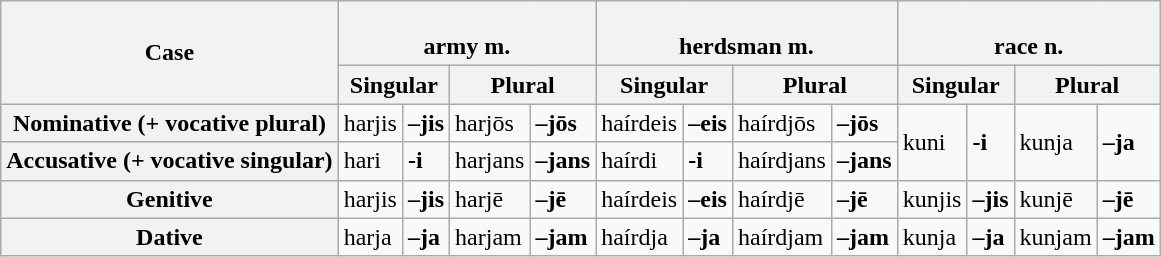<table class="wikitable">
<tr>
<th rowspan="2">Case</th>
<th colspan="4"><br> army m.</th>
<th colspan="4"><br> herdsman m.</th>
<th colspan="4"><br> race n.</th>
</tr>
<tr>
<th colspan="2"><strong>Singular</strong></th>
<th colspan="2"><strong>Plural</strong></th>
<th colspan="2"><strong>Singular</strong></th>
<th colspan="2"><strong>Plural</strong></th>
<th colspan="2"><strong>Singular</strong></th>
<th colspan="2"><strong>Plural</strong></th>
</tr>
<tr>
<th><strong>Nominative (+ vocative plural)</strong></th>
<td>harjis</td>
<td><strong>–jis</strong></td>
<td>harjōs</td>
<td><strong>–jōs</strong></td>
<td>haírdeis</td>
<td><strong>–eis</strong></td>
<td>haírdjōs</td>
<td><strong>–jōs</strong></td>
<td rowspan="2">kuni</td>
<td rowspan="2"><strong>-i</strong></td>
<td rowspan="2">kunja</td>
<td rowspan="2"><strong>–ja</strong></td>
</tr>
<tr>
<th><strong>Accusative (+ vocative singular)</strong></th>
<td>hari</td>
<td><strong>-i</strong></td>
<td>harjans</td>
<td><strong>–jans</strong></td>
<td>haírdi</td>
<td><strong>-i</strong></td>
<td>haírdjans</td>
<td><strong>–jans</strong></td>
</tr>
<tr>
<th><strong>Genitive</strong></th>
<td>harjis</td>
<td><strong>–jis</strong></td>
<td>harjē</td>
<td><strong>–jē</strong></td>
<td>haírdeis</td>
<td><strong>–eis</strong></td>
<td>haírdjē</td>
<td><strong>–jē</strong></td>
<td>kunjis</td>
<td><strong>–jis</strong></td>
<td>kunjē</td>
<td><strong>–jē</strong></td>
</tr>
<tr>
<th><strong>Dative</strong></th>
<td>harja</td>
<td><strong>–ja</strong></td>
<td>harjam</td>
<td><strong>–jam</strong></td>
<td>haírdja</td>
<td><strong>–ja</strong></td>
<td>haírdjam</td>
<td><strong>–jam</strong></td>
<td>kunja</td>
<td><strong>–ja</strong></td>
<td>kunjam</td>
<td><strong>–jam</strong></td>
</tr>
</table>
